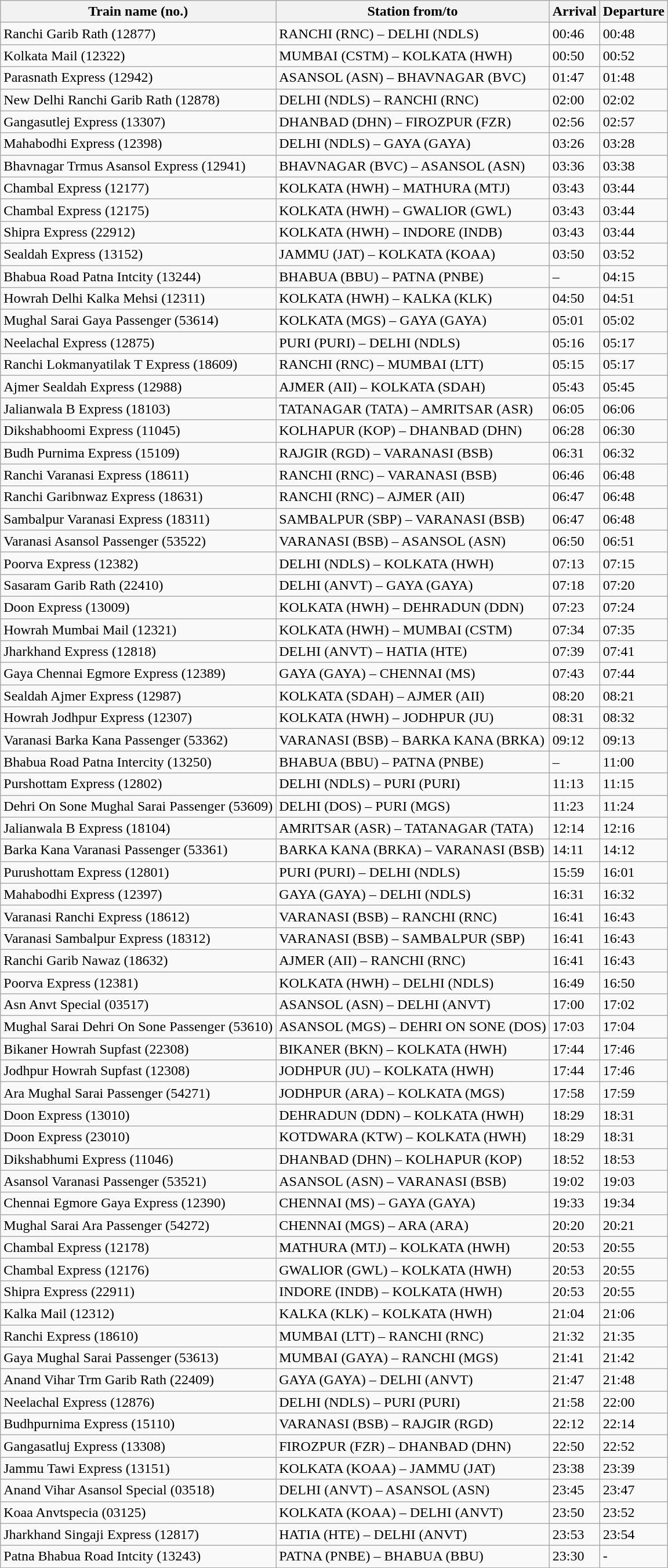<table class="wikitable sortable collapsible collapsed"">
<tr>
<th>Train name (no.)</th>
<th>Station from/to</th>
<th>Arrival</th>
<th>Departure</th>
</tr>
<tr>
<td>Ranchi Garib Rath (12877)</td>
<td>RANCHI (RNC) – DELHI (NDLS)</td>
<td>00:46</td>
<td>00:48</td>
</tr>
<tr>
<td>Kolkata Mail (12322)</td>
<td>MUMBAI (CSTM) – KOLKATA (HWH)</td>
<td>00:50</td>
<td>00:52</td>
</tr>
<tr>
<td>Parasnath Express (12942)</td>
<td>ASANSOL (ASN) – BHAVNAGAR (BVC)</td>
<td>01:47</td>
<td>01:48</td>
</tr>
<tr>
<td>New Delhi Ranchi Garib Rath (12878)</td>
<td>DELHI (NDLS) – RANCHI (RNC)</td>
<td>02:00</td>
<td>02:02</td>
</tr>
<tr>
<td>Gangasutlej Express (13307)</td>
<td>DHANBAD (DHN) – FIROZPUR (FZR)</td>
<td>02:56</td>
<td>02:57</td>
</tr>
<tr>
<td>Mahabodhi Express (12398)</td>
<td>DELHI (NDLS) – GAYA (GAYA)</td>
<td>03:26</td>
<td>03:28</td>
</tr>
<tr>
<td>Bhavnagar Trmus Asansol Express (12941)</td>
<td>BHAVNAGAR (BVC) – ASANSOL (ASN)</td>
<td>03:36</td>
<td>03:38</td>
</tr>
<tr>
<td>Chambal Express (12177)</td>
<td>KOLKATA (HWH) – MATHURA (MTJ)</td>
<td>03:43</td>
<td>03:44</td>
</tr>
<tr>
<td>Chambal Express (12175)</td>
<td>KOLKATA (HWH) – GWALIOR (GWL)</td>
<td>03:43</td>
<td>03:44</td>
</tr>
<tr>
<td>Shipra Express (22912)</td>
<td>KOLKATA (HWH) – INDORE (INDB)</td>
<td>03:43</td>
<td>03:44</td>
</tr>
<tr>
<td>Sealdah Express (13152)</td>
<td>JAMMU (JAT) – KOLKATA (KOAA)</td>
<td>03:50</td>
<td>03:52</td>
</tr>
<tr>
<td>Bhabua Road Patna Intcity (13244)</td>
<td>BHABUA (BBU) – PATNA (PNBE)</td>
<td>–</td>
<td>04:15</td>
</tr>
<tr>
<td>Howrah Delhi Kalka Mehsi (12311)</td>
<td>KOLKATA (HWH) – KALKA (KLK)</td>
<td>04:50</td>
<td>04:51</td>
</tr>
<tr>
<td>Mughal Sarai Gaya Passenger (53614)</td>
<td>KOLKATA (MGS) – GAYA (GAYA)</td>
<td>05:01</td>
<td>05:02</td>
</tr>
<tr>
<td>Neelachal Express (12875)</td>
<td>PURI (PURI) – DELHI (NDLS)</td>
<td>05:16</td>
<td>05:17</td>
</tr>
<tr>
<td>Ranchi Lokmanyatilak T Express (18609)</td>
<td>RANCHI (RNC) – MUMBAI (LTT)</td>
<td>05:15</td>
<td>05:17</td>
</tr>
<tr>
<td>Ajmer Sealdah Express (12988)</td>
<td>AJMER (AII) – KOLKATA (SDAH)</td>
<td>05:43</td>
<td>05:45</td>
</tr>
<tr>
<td>Jalianwala B Express (18103)</td>
<td>TATANAGAR (TATA) – AMRITSAR (ASR)</td>
<td>06:05</td>
<td>06:06</td>
</tr>
<tr>
<td>Dikshabhoomi Express (11045)</td>
<td>KOLHAPUR (KOP) – DHANBAD (DHN)</td>
<td>06:28</td>
<td>06:30</td>
</tr>
<tr>
<td>Budh Purnima Express (15109)</td>
<td>RAJGIR (RGD) – VARANASI (BSB)</td>
<td>06:31</td>
<td>06:32</td>
</tr>
<tr>
<td>Ranchi Varanasi Express (18611)</td>
<td>RANCHI (RNC) – VARANASI (BSB)</td>
<td>06:46</td>
<td>06:48</td>
</tr>
<tr>
<td>Ranchi Garibnwaz Express (18631)</td>
<td>RANCHI (RNC) – AJMER (AII)</td>
<td>06:47</td>
<td>06:48</td>
</tr>
<tr>
<td>Sambalpur Varanasi Express (18311)</td>
<td>SAMBALPUR (SBP) – VARANASI (BSB)</td>
<td>06:47</td>
<td>06:48</td>
</tr>
<tr>
<td>Varanasi Asansol Passenger (53522)</td>
<td>VARANASI (BSB) – ASANSOL (ASN)</td>
<td>06:50</td>
<td>06:51</td>
</tr>
<tr>
<td>Poorva Express (12382)</td>
<td>DELHI (NDLS) – KOLKATA (HWH)</td>
<td>07:13</td>
<td>07:15</td>
</tr>
<tr>
<td>Sasaram Garib Rath (22410)</td>
<td>DELHI (ANVT) – GAYA (GAYA)</td>
<td>07:18</td>
<td>07:20</td>
</tr>
<tr>
<td>Doon Express (13009)</td>
<td>KOLKATA (HWH) – DEHRADUN (DDN)</td>
<td>07:23</td>
<td>07:24</td>
</tr>
<tr>
<td>Howrah Mumbai Mail (12321)</td>
<td>KOLKATA (HWH) – MUMBAI (CSTM)</td>
<td>07:34</td>
<td>07:35</td>
</tr>
<tr>
<td>Jharkhand Express (12818)</td>
<td>DELHI (ANVT) – HATIA (HTE)</td>
<td>07:39</td>
<td>07:41</td>
</tr>
<tr>
<td>Gaya Chennai Egmore Express (12389)</td>
<td>GAYA (GAYA) – CHENNAI (MS)</td>
<td>07:43</td>
<td>07:44</td>
</tr>
<tr>
<td>Sealdah Ajmer Express (12987)</td>
<td>KOLKATA (SDAH) – AJMER (AII)</td>
<td>08:20</td>
<td>08:21</td>
</tr>
<tr>
<td>Howrah Jodhpur Express (12307)</td>
<td>KOLKATA (HWH) – JODHPUR (JU)</td>
<td>08:31</td>
<td>08:32</td>
</tr>
<tr>
<td>Varanasi Barka Kana Passenger (53362)</td>
<td>VARANASI (BSB) – BARKA KANA (BRKA)</td>
<td>09:12</td>
<td>09:13</td>
</tr>
<tr>
<td>Bhabua Road Patna Intercity (13250)</td>
<td>BHABUA (BBU) – PATNA (PNBE)</td>
<td>–</td>
<td>11:00</td>
</tr>
<tr>
<td>Purshottam Express (12802)</td>
<td>DELHI (NDLS) – PURI (PURI)</td>
<td>11:13</td>
<td>11:15</td>
</tr>
<tr>
<td>Dehri On Sone Mughal Sarai Passenger (53609)</td>
<td>DELHI (DOS) – PURI (MGS)</td>
<td>11:23</td>
<td>11:24</td>
</tr>
<tr>
<td>Jalianwala B Express (18104)</td>
<td>AMRITSAR (ASR) – TATANAGAR (TATA)</td>
<td>12:14</td>
<td>12:16</td>
</tr>
<tr>
<td>Barka Kana Varanasi Passenger (53361)</td>
<td>BARKA KANA (BRKA) – VARANASI (BSB)</td>
<td>14:11</td>
<td>14:12</td>
</tr>
<tr>
<td>Purushottam Express (12801)</td>
<td>PURI (PURI) – DELHI (NDLS)</td>
<td>15:59</td>
<td>16:01</td>
</tr>
<tr>
<td>Mahabodhi Express (12397)</td>
<td>GAYA (GAYA) – DELHI (NDLS)</td>
<td>16:31</td>
<td>16:32</td>
</tr>
<tr>
<td>Varanasi Ranchi Express (18612)</td>
<td>VARANASI (BSB) – RANCHI (RNC)</td>
<td>16:41</td>
<td>16:43</td>
</tr>
<tr>
<td>Varanasi Sambalpur Express (18312)</td>
<td>VARANASI (BSB) – SAMBALPUR (SBP)</td>
<td>16:41</td>
<td>16:43</td>
</tr>
<tr>
<td>Ranchi Garib Nawaz (18632)</td>
<td>AJMER (AII) – RANCHI (RNC)</td>
<td>16:41</td>
<td>16:43</td>
</tr>
<tr>
<td>Poorva Express (12381)</td>
<td>KOLKATA (HWH) – DELHI (NDLS)</td>
<td>16:49</td>
<td>16:50</td>
</tr>
<tr>
<td>Asn Anvt Special (03517)</td>
<td>ASANSOL (ASN) – DELHI (ANVT)</td>
<td>17:00</td>
<td>17:02</td>
</tr>
<tr>
<td>Mughal Sarai Dehri On Sone Passenger (53610)</td>
<td>ASANSOL (MGS) – DEHRI ON SONE (DOS)</td>
<td>17:03</td>
<td>17:04</td>
</tr>
<tr>
<td>Bikaner Howrah Supfast (22308)</td>
<td>BIKANER (BKN) – KOLKATA (HWH)</td>
<td>17:44</td>
<td>17:46</td>
</tr>
<tr>
<td>Jodhpur Howrah Supfast (12308)</td>
<td>JODHPUR (JU) – KOLKATA (HWH)</td>
<td>17:44</td>
<td>17:46</td>
</tr>
<tr>
<td>Ara Mughal Sarai Passenger (54271)</td>
<td>JODHPUR (ARA) – KOLKATA (MGS)</td>
<td>17:58</td>
<td>17:59</td>
</tr>
<tr>
<td>Doon Express (13010)</td>
<td>DEHRADUN (DDN) – KOLKATA (HWH)</td>
<td>18:29</td>
<td>18:31</td>
</tr>
<tr>
<td>Doon Express (23010)</td>
<td>KOTDWARA (KTW) – KOLKATA (HWH)</td>
<td>18:29</td>
<td>18:31</td>
</tr>
<tr>
<td>Dikshabhumi Express (11046)</td>
<td>DHANBAD (DHN) – KOLHAPUR (KOP)</td>
<td>18:52</td>
<td>18:53</td>
</tr>
<tr>
<td>Asansol Varanasi Passenger (53521)</td>
<td>ASANSOL (ASN) – VARANASI (BSB)</td>
<td>19:02</td>
<td>19:03</td>
</tr>
<tr>
<td>Chennai Egmore Gaya Express (12390)</td>
<td>CHENNAI (MS) – GAYA (GAYA)</td>
<td>19:33</td>
<td>19:34</td>
</tr>
<tr>
<td>Mughal Sarai Ara Passenger (54272)</td>
<td>CHENNAI (MGS) – ARA (ARA)</td>
<td>20:20</td>
<td>20:21</td>
</tr>
<tr>
<td>Chambal Express (12178)</td>
<td>MATHURA (MTJ) – KOLKATA (HWH)</td>
<td>20:53</td>
<td>20:55</td>
</tr>
<tr>
<td>Chambal Express (12176)</td>
<td>GWALIOR (GWL) – KOLKATA (HWH)</td>
<td>20:53</td>
<td>20:55</td>
</tr>
<tr>
<td>Shipra Express (22911)</td>
<td>INDORE (INDB) – KOLKATA (HWH)</td>
<td>20:53</td>
<td>20:55</td>
</tr>
<tr>
<td>Kalka Mail (12312)</td>
<td>KALKA (KLK) – KOLKATA (HWH)</td>
<td>21:04</td>
<td>21:06</td>
</tr>
<tr>
<td>Ranchi Express (18610)</td>
<td>MUMBAI (LTT) – RANCHI (RNC)</td>
<td>21:32</td>
<td>21:35</td>
</tr>
<tr>
<td>Gaya Mughal Sarai Passenger (53613)</td>
<td>MUMBAI (GAYA) – RANCHI (MGS)</td>
<td>21:41</td>
<td>21:42</td>
</tr>
<tr>
<td>Anand Vihar Trm Garib Rath (22409)</td>
<td>GAYA (GAYA) – DELHI (ANVT)</td>
<td>21:47</td>
<td>21:48</td>
</tr>
<tr>
<td>Neelachal Express (12876)</td>
<td>DELHI (NDLS) – PURI (PURI)</td>
<td>21:58</td>
<td>22:00</td>
</tr>
<tr>
<td>Budhpurnima Express (15110)</td>
<td>VARANASI (BSB) – RAJGIR (RGD)</td>
<td>22:12</td>
<td>22:14</td>
</tr>
<tr>
<td>Gangasatluj Express (13308)</td>
<td>FIROZPUR (FZR) – DHANBAD (DHN)</td>
<td>22:50</td>
<td>22:52</td>
</tr>
<tr>
<td>Jammu Tawi Express (13151)</td>
<td>KOLKATA (KOAA) – JAMMU (JAT)</td>
<td>23:38</td>
<td>23:39</td>
</tr>
<tr>
<td>Anand Vihar Asansol Special (03518)</td>
<td>DELHI (ANVT) – ASANSOL (ASN)</td>
<td>23:45</td>
<td>23:47</td>
</tr>
<tr>
<td>Koaa Anvtspecia (03125)</td>
<td>KOLKATA (KOAA) – DELHI (ANVT)</td>
<td>23:50</td>
<td>23:52</td>
</tr>
<tr>
<td>Jharkhand Singaji Express (12817)</td>
<td>HATIA (HTE) – DELHI (ANVT)</td>
<td>23:53</td>
<td>23:54</td>
</tr>
<tr>
<td>Patna Bhabua Road Intcity (13243)</td>
<td>PATNA (PNBE) – BHABUA (BBU)</td>
<td>23:30</td>
<td>-</td>
</tr>
</table>
